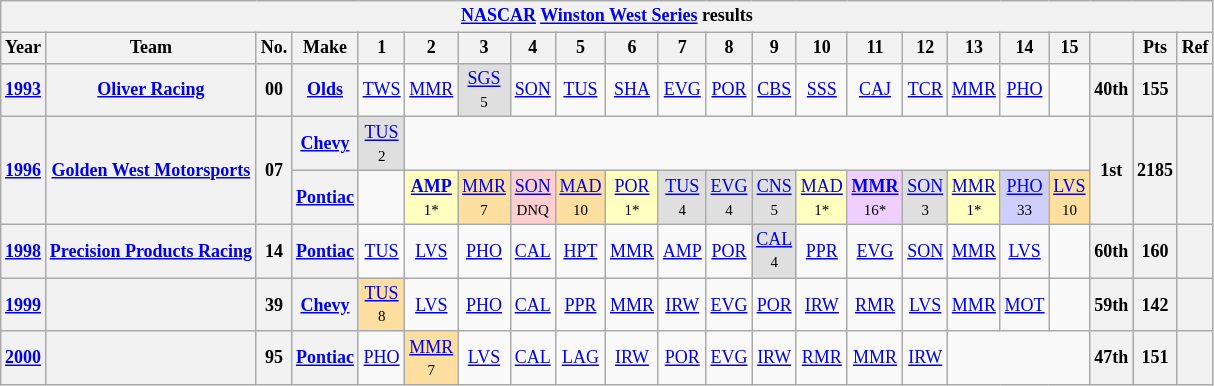<table class="wikitable" style="text-align:center; font-size:75%">
<tr>
<th colspan=22><a href='#'>NASCAR</a> <a href='#'>Winston West Series</a> results</th>
</tr>
<tr>
<th>Year</th>
<th>Team</th>
<th>No.</th>
<th>Make</th>
<th>1</th>
<th>2</th>
<th>3</th>
<th>4</th>
<th>5</th>
<th>6</th>
<th>7</th>
<th>8</th>
<th>9</th>
<th>10</th>
<th>11</th>
<th>12</th>
<th>13</th>
<th>14</th>
<th>15</th>
<th></th>
<th>Pts</th>
<th>Ref</th>
</tr>
<tr>
<th><a href='#'>1993</a></th>
<th><a href='#'>Oliver Racing</a></th>
<th>00</th>
<th><a href='#'>Olds</a></th>
<td><a href='#'>TWS</a></td>
<td><a href='#'>MMR</a></td>
<td style="background:#DFDFDF;"><a href='#'>SGS</a><br><small>5</small></td>
<td><a href='#'>SON</a></td>
<td><a href='#'>TUS</a></td>
<td><a href='#'>SHA</a></td>
<td><a href='#'>EVG</a></td>
<td><a href='#'>POR</a></td>
<td><a href='#'>CBS</a></td>
<td><a href='#'>SSS</a></td>
<td><a href='#'>CAJ</a></td>
<td><a href='#'>TCR</a></td>
<td><a href='#'>MMR</a></td>
<td><a href='#'>PHO</a></td>
<td></td>
<th>40th</th>
<th>155</th>
<th></th>
</tr>
<tr>
<th rowspan=2><a href='#'>1996</a></th>
<th rowspan=2><a href='#'>Golden West Motorsports</a></th>
<th rowspan=2>07</th>
<th><a href='#'>Chevy</a></th>
<td style="background:#DFDFDF;"><a href='#'>TUS</a><br><small>2</small></td>
<td colspan=14></td>
<th rowspan=2>1st</th>
<th rowspan=2>2185</th>
<th rowspan=2></th>
</tr>
<tr>
<th><a href='#'>Pontiac</a></th>
<td></td>
<td style="background:#FFFFBF;"><strong><a href='#'>AMP</a></strong><br><small>1*</small></td>
<td style="background:#FFDF9F;"><a href='#'>MMR</a><br><small>7</small></td>
<td style="background:#FFCFCF;"><a href='#'>SON</a><br><small>DNQ</small></td>
<td style="background:#FFDF9F;"><a href='#'>MAD</a><br><small>10</small></td>
<td style="background:#FFFFBF;"><a href='#'>POR</a><br><small>1*</small></td>
<td style="background:#DFDFDF;"><a href='#'>TUS</a><br><small>4</small></td>
<td style="background:#DFDFDF;"><a href='#'>EVG</a><br><small>4</small></td>
<td style="background:#DFDFDF;"><a href='#'>CNS</a><br><small>5</small></td>
<td style="background:#FFFFBF;"><a href='#'>MAD</a><br><small>1*</small></td>
<td style="background:#EFCFFF;"><strong><a href='#'>MMR</a></strong><br><small>16*</small></td>
<td style="background:#DFDFDF;"><a href='#'>SON</a><br><small>3</small></td>
<td style="background:#FFFFBF;"><a href='#'>MMR</a><br><small>1*</small></td>
<td style="background:#CFCFFF;"><a href='#'>PHO</a><br><small>33</small></td>
<td style="background:#FFDF9F;"><a href='#'>LVS</a><br><small>10</small></td>
</tr>
<tr>
<th><a href='#'>1998</a></th>
<th><a href='#'>Precision Products Racing</a></th>
<th>14</th>
<th><a href='#'>Pontiac</a></th>
<td><a href='#'>TUS</a></td>
<td><a href='#'>LVS</a></td>
<td><a href='#'>PHO</a></td>
<td><a href='#'>CAL</a></td>
<td><a href='#'>HPT</a></td>
<td><a href='#'>MMR</a></td>
<td><a href='#'>AMP</a></td>
<td><a href='#'>POR</a></td>
<td style="background:#DFDFDF;"><a href='#'>CAL</a><br><small>4</small></td>
<td><a href='#'>PPR</a></td>
<td><a href='#'>EVG</a></td>
<td><a href='#'>SON</a></td>
<td><a href='#'>MMR</a></td>
<td><a href='#'>LVS</a></td>
<td></td>
<th>60th</th>
<th>160</th>
<th></th>
</tr>
<tr>
<th><a href='#'>1999</a></th>
<th></th>
<th>39</th>
<th><a href='#'>Chevy</a></th>
<td style="background:#FFDF9F;"><a href='#'>TUS</a><br><small>8</small></td>
<td><a href='#'>LVS</a></td>
<td><a href='#'>PHO</a></td>
<td><a href='#'>CAL</a></td>
<td><a href='#'>PPR</a></td>
<td><a href='#'>MMR</a></td>
<td><a href='#'>IRW</a></td>
<td><a href='#'>EVG</a></td>
<td><a href='#'>POR</a></td>
<td><a href='#'>IRW</a></td>
<td><a href='#'>RMR</a></td>
<td><a href='#'>LVS</a></td>
<td><a href='#'>MMR</a></td>
<td><a href='#'>MOT</a></td>
<td></td>
<th>59th</th>
<th>142</th>
<th></th>
</tr>
<tr>
<th><a href='#'>2000</a></th>
<th></th>
<th>95</th>
<th><a href='#'>Pontiac</a></th>
<td><a href='#'>PHO</a></td>
<td style="background:#FFDF9F;"><a href='#'>MMR</a><br><small>7</small></td>
<td><a href='#'>LVS</a></td>
<td><a href='#'>CAL</a></td>
<td><a href='#'>LAG</a></td>
<td><a href='#'>IRW</a></td>
<td><a href='#'>POR</a></td>
<td><a href='#'>EVG</a></td>
<td><a href='#'>IRW</a></td>
<td><a href='#'>RMR</a></td>
<td><a href='#'>MMR</a></td>
<td><a href='#'>IRW</a></td>
<td colspan=3></td>
<th>47th</th>
<th>151</th>
<th></th>
</tr>
</table>
